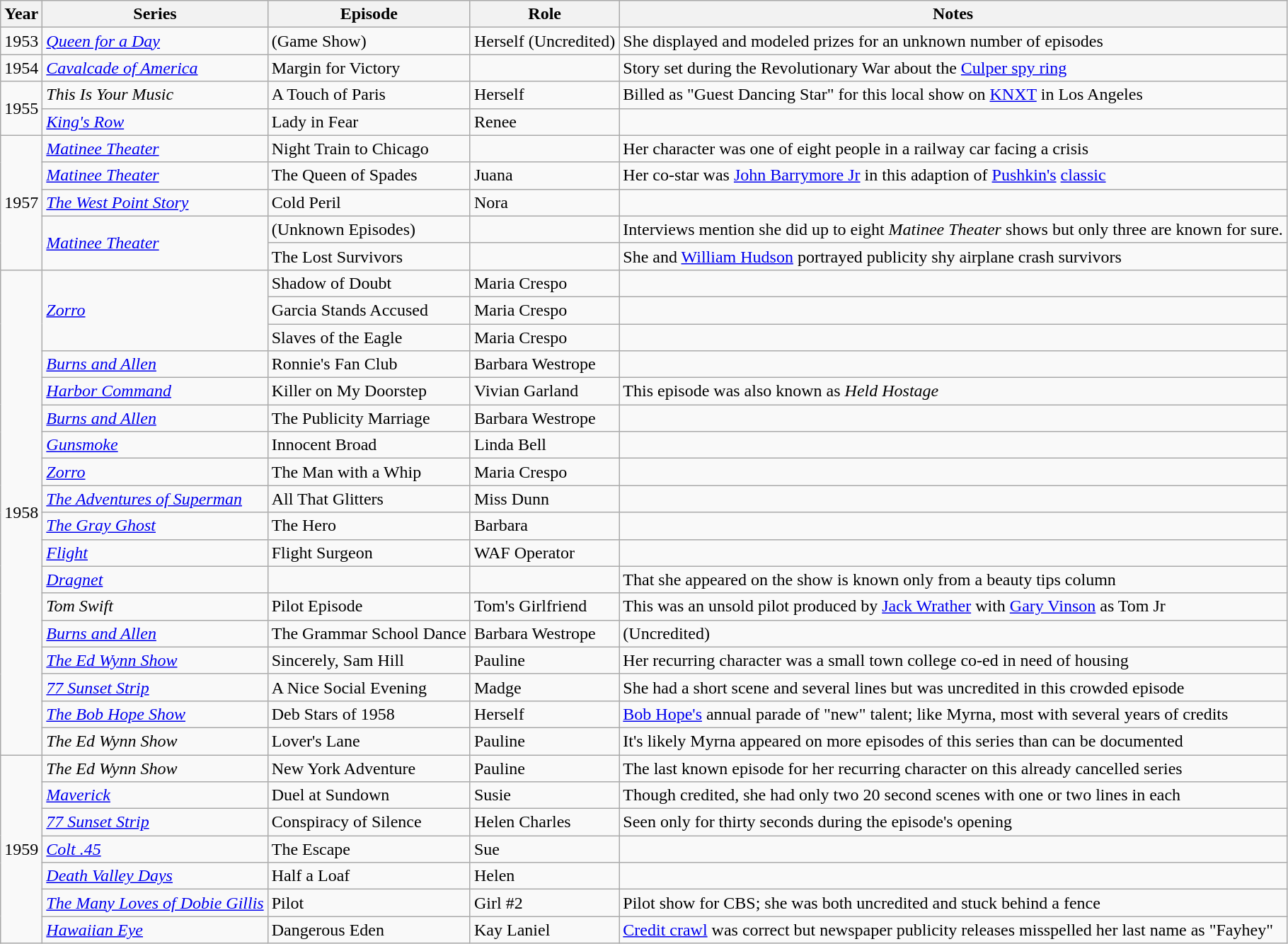<table class="wikitable sortable plainrowheaders">
<tr>
<th scope="col">Year</th>
<th scope="col">Series</th>
<th scope="col">Episode</th>
<th scope="col">Role</th>
<th scope="col">Notes</th>
</tr>
<tr>
<td>1953</td>
<td><em><a href='#'>Queen for a Day</a></em></td>
<td>(Game Show)</td>
<td>Herself (Uncredited)</td>
<td>She displayed and modeled prizes for an unknown number of episodes</td>
</tr>
<tr>
<td>1954</td>
<td><em><a href='#'>Cavalcade of America</a></em></td>
<td>Margin for Victory</td>
<td></td>
<td>Story set during the Revolutionary War about the <a href='#'>Culper spy ring</a></td>
</tr>
<tr>
<td rowspan=2>1955</td>
<td><em>This Is Your Music</em></td>
<td>A Touch of Paris</td>
<td>Herself</td>
<td>Billed as "Guest Dancing Star" for this local show on <a href='#'>KNXT</a> in Los Angeles</td>
</tr>
<tr>
<td><em><a href='#'>King's Row</a></em></td>
<td>Lady in Fear</td>
<td>Renee</td>
<td></td>
</tr>
<tr>
<td rowspan=5>1957</td>
<td><em><a href='#'>Matinee Theater</a></em></td>
<td>Night Train to Chicago</td>
<td></td>
<td>Her character was one of eight people in a railway car facing a crisis</td>
</tr>
<tr>
<td><em><a href='#'>Matinee Theater</a></em></td>
<td>The Queen of Spades</td>
<td>Juana</td>
<td>Her co-star was <a href='#'>John Barrymore Jr</a> in this adaption of <a href='#'>Pushkin's</a> <a href='#'>classic</a></td>
</tr>
<tr>
<td><em><a href='#'>The West Point Story</a></em></td>
<td>Cold Peril</td>
<td>Nora</td>
<td></td>
</tr>
<tr>
<td rowspan=2><em><a href='#'>Matinee Theater</a></em></td>
<td>(Unknown Episodes)</td>
<td></td>
<td>Interviews mention she did up to eight <em>Matinee Theater</em> shows but only three are known for sure.</td>
</tr>
<tr>
<td>The Lost Survivors</td>
<td></td>
<td>She and <a href='#'>William Hudson</a> portrayed publicity shy airplane crash survivors</td>
</tr>
<tr>
<td rowspan=18>1958</td>
<td rowspan=3><em><a href='#'>Zorro</a></em></td>
<td>Shadow of Doubt</td>
<td>Maria Crespo</td>
<td></td>
</tr>
<tr>
<td>Garcia Stands Accused</td>
<td>Maria Crespo</td>
<td></td>
</tr>
<tr>
<td>Slaves of the Eagle</td>
<td>Maria Crespo</td>
<td></td>
</tr>
<tr>
<td><em><a href='#'>Burns and Allen</a></em></td>
<td>Ronnie's Fan Club</td>
<td>Barbara Westrope</td>
<td></td>
</tr>
<tr>
<td><em><a href='#'>Harbor Command</a></em></td>
<td>Killer on My Doorstep</td>
<td>Vivian Garland</td>
<td>This episode was also known as <em>Held Hostage</em></td>
</tr>
<tr>
<td><em><a href='#'>Burns and Allen</a></em></td>
<td>The Publicity Marriage</td>
<td>Barbara Westrope</td>
<td></td>
</tr>
<tr>
<td><em><a href='#'>Gunsmoke</a></em></td>
<td>Innocent Broad</td>
<td>Linda Bell</td>
<td></td>
</tr>
<tr>
<td><em><a href='#'>Zorro</a></em></td>
<td>The Man with a Whip</td>
<td>Maria Crespo</td>
<td></td>
</tr>
<tr>
<td><em><a href='#'>The Adventures of Superman</a></em></td>
<td>All That Glitters</td>
<td>Miss Dunn</td>
<td></td>
</tr>
<tr>
<td><em><a href='#'>The Gray Ghost</a></em></td>
<td>The Hero</td>
<td>Barbara</td>
<td></td>
</tr>
<tr>
<td><em><a href='#'>Flight</a></em></td>
<td>Flight Surgeon</td>
<td>WAF Operator</td>
<td></td>
</tr>
<tr>
<td><em><a href='#'>Dragnet</a></em></td>
<td></td>
<td></td>
<td>That she appeared on the show is known only from a beauty tips column</td>
</tr>
<tr>
<td><em>Tom Swift</em></td>
<td>Pilot Episode</td>
<td>Tom's Girlfriend</td>
<td>This was an unsold pilot produced by <a href='#'>Jack Wrather</a> with <a href='#'>Gary Vinson</a> as Tom Jr</td>
</tr>
<tr>
<td><em><a href='#'>Burns and Allen</a></em></td>
<td>The Grammar School Dance</td>
<td>Barbara Westrope</td>
<td>(Uncredited)</td>
</tr>
<tr>
<td><em><a href='#'>The Ed Wynn Show</a></em></td>
<td>Sincerely, Sam Hill</td>
<td>Pauline</td>
<td>Her recurring character was a small town college co-ed in need of housing</td>
</tr>
<tr>
<td><em><a href='#'>77 Sunset Strip</a></em></td>
<td>A Nice Social Evening</td>
<td>Madge</td>
<td>She had a short scene and several lines but was uncredited in this crowded episode</td>
</tr>
<tr>
<td><em><a href='#'>The Bob Hope Show</a></em></td>
<td>Deb Stars of 1958</td>
<td>Herself</td>
<td><a href='#'>Bob Hope's</a> annual parade of "new" talent; like Myrna, most with several years of credits</td>
</tr>
<tr>
<td><em>The Ed Wynn Show</em></td>
<td>Lover's Lane</td>
<td>Pauline</td>
<td>It's likely Myrna appeared on more episodes of this series than can be documented</td>
</tr>
<tr>
<td rowspan=7>1959</td>
<td><em>The Ed Wynn Show</em></td>
<td>New York Adventure</td>
<td>Pauline</td>
<td>The last known episode for her recurring character on this already cancelled series</td>
</tr>
<tr>
<td><em><a href='#'>Maverick</a></em></td>
<td>Duel at Sundown</td>
<td>Susie</td>
<td>Though credited, she had only two 20 second scenes with one or two lines in each</td>
</tr>
<tr>
<td><em><a href='#'>77 Sunset Strip</a></em></td>
<td>Conspiracy of Silence</td>
<td>Helen Charles</td>
<td>Seen only for thirty seconds during the episode's opening</td>
</tr>
<tr>
<td><em><a href='#'>Colt .45</a></em></td>
<td>The Escape</td>
<td>Sue</td>
<td></td>
</tr>
<tr>
<td><em><a href='#'>Death Valley Days</a></em></td>
<td>Half a Loaf</td>
<td>Helen</td>
<td></td>
</tr>
<tr>
<td><em><a href='#'>The Many Loves of Dobie Gillis</a></em></td>
<td>Pilot</td>
<td>Girl #2</td>
<td>Pilot show for CBS; she was both uncredited and stuck behind a fence</td>
</tr>
<tr>
<td><em><a href='#'>Hawaiian Eye</a></em></td>
<td>Dangerous Eden</td>
<td>Kay Laniel</td>
<td><a href='#'>Credit crawl</a> was correct but newspaper publicity releases misspelled her last name as "Fayhey"</td>
</tr>
</table>
